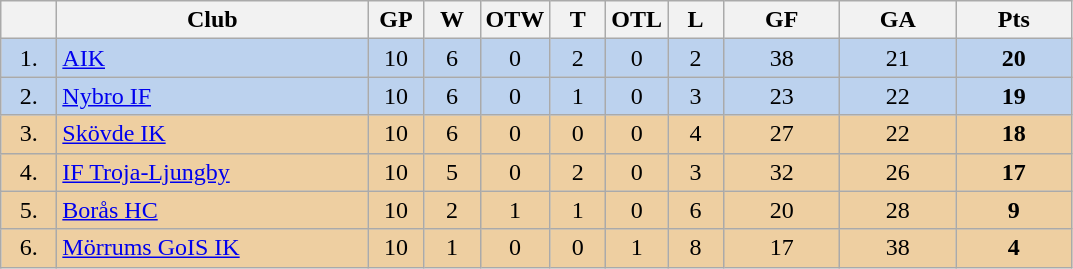<table class="wikitable">
<tr>
<th width="30"></th>
<th width="200">Club</th>
<th width="30">GP</th>
<th width="30">W</th>
<th width="30">OTW</th>
<th width="30">T</th>
<th width="30">OTL</th>
<th width="30">L</th>
<th width="70">GF</th>
<th width="70">GA</th>
<th width="70">Pts</th>
</tr>
<tr bgcolor="#BCD2EE" align="center">
<td>1.</td>
<td align="left"><a href='#'>AIK</a></td>
<td>10</td>
<td>6</td>
<td>0</td>
<td>2</td>
<td>0</td>
<td>2</td>
<td>38</td>
<td>21</td>
<td><strong>20</strong></td>
</tr>
<tr bgcolor="#BCD2EE" align="center">
<td>2.</td>
<td align="left"><a href='#'>Nybro IF</a></td>
<td>10</td>
<td>6</td>
<td>0</td>
<td>1</td>
<td>0</td>
<td>3</td>
<td>23</td>
<td>22</td>
<td><strong>19</strong></td>
</tr>
<tr bgcolor="#EECFA1" align="center">
<td>3.</td>
<td align="left"><a href='#'>Skövde IK</a></td>
<td>10</td>
<td>6</td>
<td>0</td>
<td>0</td>
<td>0</td>
<td>4</td>
<td>27</td>
<td>22</td>
<td><strong>18</strong></td>
</tr>
<tr bgcolor="#EECFA1" align="center">
<td>4.</td>
<td align="left"><a href='#'>IF Troja-Ljungby</a></td>
<td>10</td>
<td>5</td>
<td>0</td>
<td>2</td>
<td>0</td>
<td>3</td>
<td>32</td>
<td>26</td>
<td><strong>17</strong></td>
</tr>
<tr bgcolor="#EECFA1" align="center">
<td>5.</td>
<td align="left"><a href='#'>Borås HC</a></td>
<td>10</td>
<td>2</td>
<td>1</td>
<td>1</td>
<td>0</td>
<td>6</td>
<td>20</td>
<td>28</td>
<td><strong>9</strong></td>
</tr>
<tr bgcolor="#EECFA1" align="center">
<td>6.</td>
<td align="left"><a href='#'>Mörrums GoIS IK</a></td>
<td>10</td>
<td>1</td>
<td>0</td>
<td>0</td>
<td>1</td>
<td>8</td>
<td>17</td>
<td>38</td>
<td><strong>4</strong></td>
</tr>
</table>
